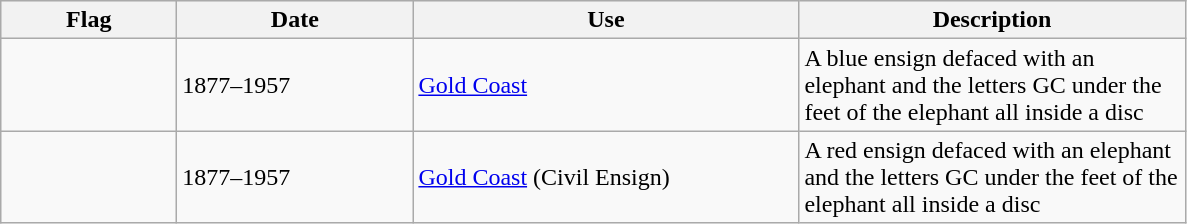<table class="wikitable">
<tr style="background:#efefef;">
<th style="width:110px;">Flag</th>
<th style="width:150px;">Date</th>
<th style="width:250px;">Use</th>
<th style="width:250px;">Description</th>
</tr>
<tr>
<td></td>
<td>1877–1957</td>
<td><a href='#'>Gold Coast</a></td>
<td>A blue ensign defaced with an elephant and the letters GC under the feet of the elephant all inside a disc</td>
</tr>
<tr>
<td></td>
<td>1877–1957</td>
<td><a href='#'>Gold Coast</a> (Civil Ensign)</td>
<td>A red ensign defaced with an elephant and the letters GC under the feet of the elephant all inside a disc</td>
</tr>
</table>
